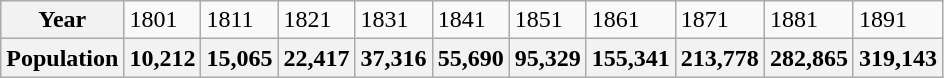<table class="wikitable">
<tr>
<th>Year</th>
<td>1801</td>
<td>1811</td>
<td>1821</td>
<td>1831</td>
<td>1841</td>
<td>1851</td>
<td>1861</td>
<td>1871</td>
<td>1881</td>
<td>1891</td>
</tr>
<tr>
<th>Population</th>
<th>10,212</th>
<th>15,065</th>
<th>22,417</th>
<th>37,316</th>
<th>55,690</th>
<th>95,329</th>
<th>155,341</th>
<th>213,778</th>
<th>282,865</th>
<th>319,143</th>
</tr>
</table>
